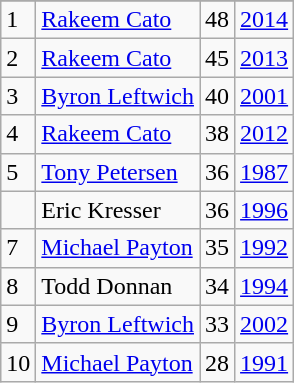<table class="wikitable">
<tr>
</tr>
<tr>
<td>1</td>
<td><a href='#'>Rakeem Cato</a></td>
<td><abbr>48</abbr></td>
<td><a href='#'>2014</a></td>
</tr>
<tr>
<td>2</td>
<td><a href='#'>Rakeem Cato</a></td>
<td><abbr>45</abbr></td>
<td><a href='#'>2013</a></td>
</tr>
<tr>
<td>3</td>
<td><a href='#'>Byron Leftwich</a></td>
<td><abbr>40</abbr></td>
<td><a href='#'>2001</a></td>
</tr>
<tr>
<td>4</td>
<td><a href='#'>Rakeem Cato</a></td>
<td><abbr>38</abbr></td>
<td><a href='#'>2012</a></td>
</tr>
<tr>
<td>5</td>
<td><a href='#'>Tony Petersen</a></td>
<td><abbr>36</abbr></td>
<td><a href='#'>1987</a></td>
</tr>
<tr>
<td></td>
<td>Eric Kresser</td>
<td><abbr>36</abbr></td>
<td><a href='#'>1996</a></td>
</tr>
<tr>
<td>7</td>
<td><a href='#'>Michael Payton</a></td>
<td><abbr>35</abbr></td>
<td><a href='#'>1992</a></td>
</tr>
<tr>
<td>8</td>
<td>Todd Donnan</td>
<td><abbr>34</abbr></td>
<td><a href='#'>1994</a></td>
</tr>
<tr>
<td>9</td>
<td><a href='#'>Byron Leftwich</a></td>
<td><abbr>33</abbr></td>
<td><a href='#'>2002</a></td>
</tr>
<tr>
<td>10</td>
<td><a href='#'>Michael Payton</a></td>
<td><abbr>28</abbr></td>
<td><a href='#'>1991</a></td>
</tr>
</table>
